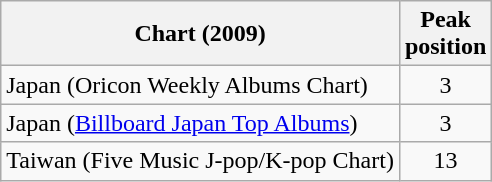<table class="wikitable sortable">
<tr>
<th align="center">Chart (2009)</th>
<th align="center">Peak<br>position</th>
</tr>
<tr>
<td align="left">Japan (Oricon Weekly Albums Chart)</td>
<td align="center">3</td>
</tr>
<tr>
<td align="left">Japan (<a href='#'>Billboard Japan Top Albums</a>)</td>
<td align="center">3</td>
</tr>
<tr>
<td align="left">Taiwan (Five Music J-pop/K-pop Chart)</td>
<td align="center">13</td>
</tr>
</table>
